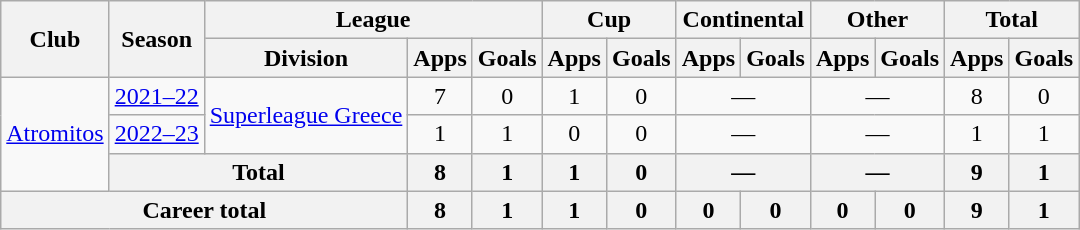<table class="wikitable" style="text-align:center">
<tr>
<th rowspan=2>Club</th>
<th rowspan=2>Season</th>
<th colspan=3>League</th>
<th colspan=2>Cup</th>
<th colspan=2>Continental</th>
<th colspan=2>Other</th>
<th colspan=2>Total</th>
</tr>
<tr>
<th>Division</th>
<th>Apps</th>
<th>Goals</th>
<th>Apps</th>
<th>Goals</th>
<th>Apps</th>
<th>Goals</th>
<th>Apps</th>
<th>Goals</th>
<th>Apps</th>
<th>Goals</th>
</tr>
<tr>
<td rowspan="3"><a href='#'>Atromitos</a></td>
<td><a href='#'>2021–22</a></td>
<td rowspan="2"><a href='#'>Superleague Greece</a></td>
<td>7</td>
<td>0</td>
<td>1</td>
<td>0</td>
<td colspan="2">—</td>
<td colspan="2">—</td>
<td>8</td>
<td>0</td>
</tr>
<tr>
<td><a href='#'>2022–23</a></td>
<td>1</td>
<td>1</td>
<td>0</td>
<td>0</td>
<td colspan="2">—</td>
<td colspan="2">—</td>
<td>1</td>
<td>1</td>
</tr>
<tr>
<th colspan="2">Total</th>
<th>8</th>
<th>1</th>
<th>1</th>
<th>0</th>
<th colspan="2">—</th>
<th colspan="2">—</th>
<th>9</th>
<th>1</th>
</tr>
<tr>
<th colspan="3">Career total</th>
<th>8</th>
<th>1</th>
<th>1</th>
<th>0</th>
<th>0</th>
<th>0</th>
<th>0</th>
<th>0</th>
<th>9</th>
<th>1</th>
</tr>
</table>
